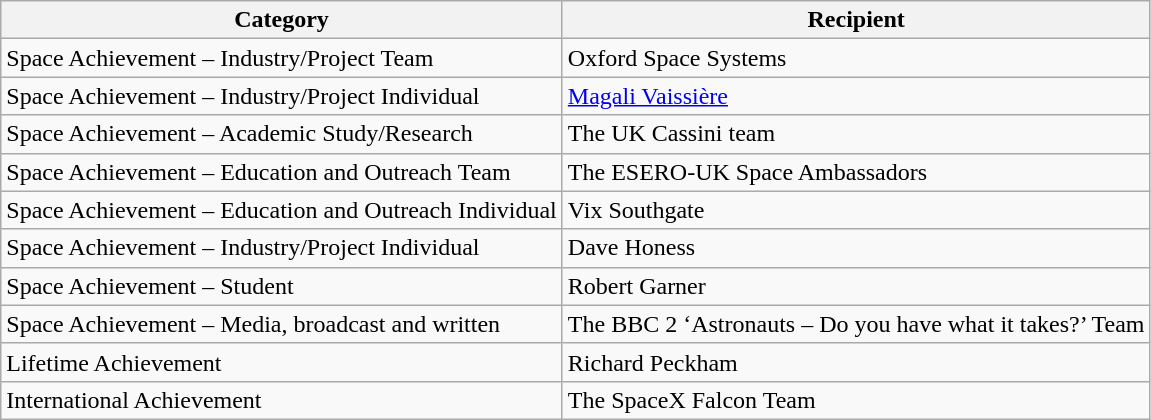<table class="wikitable">
<tr>
<th>Category</th>
<th>Recipient</th>
</tr>
<tr>
<td>Space Achievement – Industry/Project Team</td>
<td>Oxford Space Systems</td>
</tr>
<tr>
<td>Space Achievement – Industry/Project Individual</td>
<td><a href='#'>Magali Vaissière</a></td>
</tr>
<tr>
<td>Space Achievement – Academic Study/Research</td>
<td>The UK Cassini team</td>
</tr>
<tr>
<td>Space Achievement – Education and Outreach Team</td>
<td>The ESERO-UK Space Ambassadors</td>
</tr>
<tr>
<td>Space Achievement – Education and Outreach Individual</td>
<td>Vix Southgate</td>
</tr>
<tr>
<td>Space Achievement – Industry/Project Individual</td>
<td>Dave Honess</td>
</tr>
<tr>
<td>Space Achievement – Student</td>
<td>Robert Garner</td>
</tr>
<tr>
<td>Space Achievement – Media, broadcast and written</td>
<td>The BBC 2 ‘Astronauts – Do you have what it takes?’ Team</td>
</tr>
<tr>
<td>Lifetime Achievement</td>
<td>Richard Peckham</td>
</tr>
<tr>
<td>International Achievement</td>
<td>The SpaceX Falcon Team</td>
</tr>
</table>
